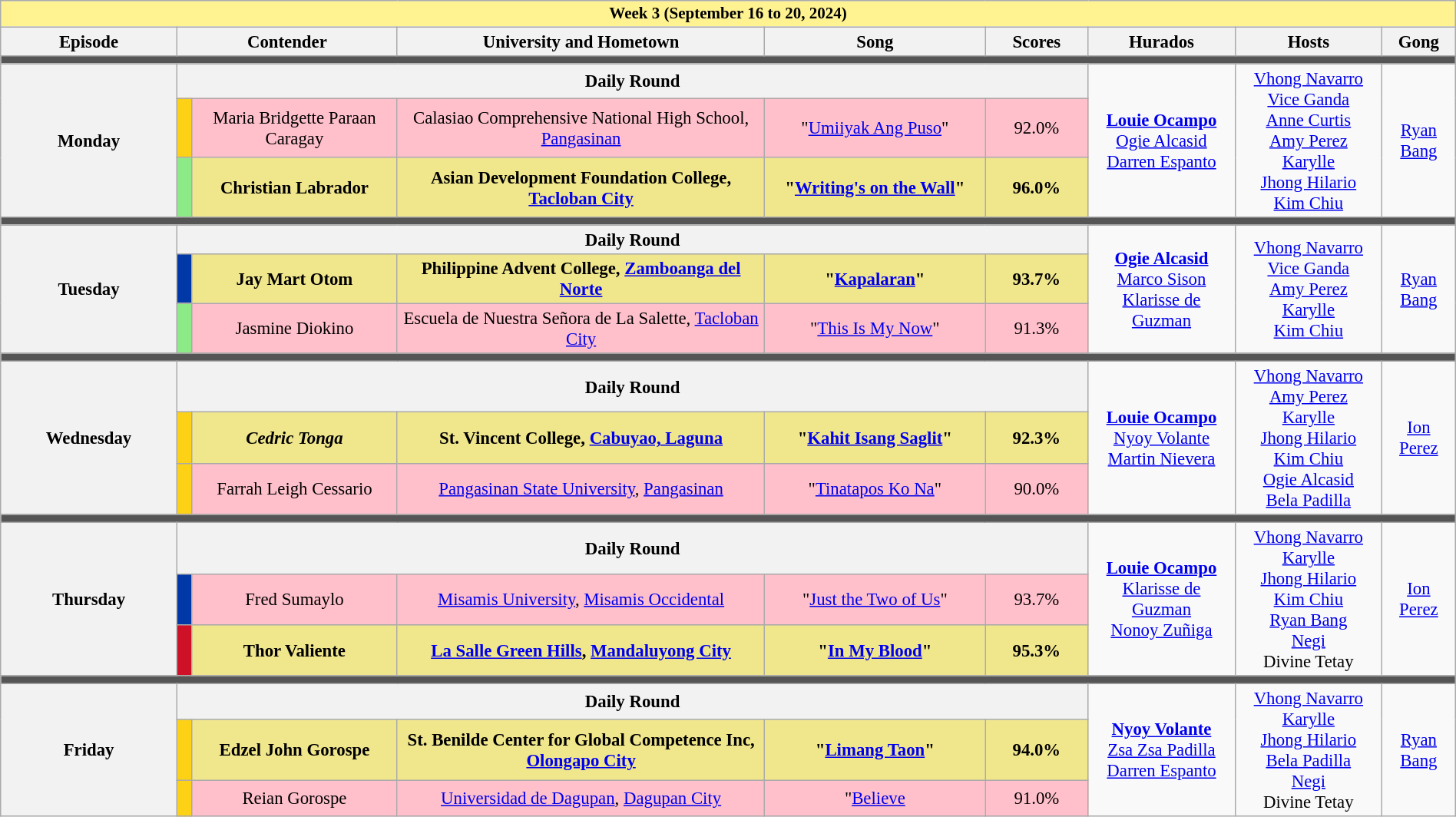<table class="wikitable mw-collapsible mw-collapsed" style="width:100%; text-align:center; font-size:95%;">
<tr>
<th colspan="9" style="background-color:#fff291;font-size:14px">Week 3 (September 16 to 20, 2024)</th>
</tr>
<tr>
<th width="12%">Episode</th>
<th colspan="2" width="15%">Contender</th>
<th width="25%">University and Hometown</th>
<th width="15%">Song</th>
<th width="7%">Scores</th>
<th width="10%">Hurados</th>
<th width="10%">Hosts</th>
<th width="05%">Gong</th>
</tr>
<tr>
<td colspan="9" style="background:#555;"></td>
</tr>
<tr>
<th rowspan="3">Monday<br></th>
<th colspan="5">Daily Round</th>
<td rowspan="3"><strong><a href='#'>Louie Ocampo</a></strong><br><a href='#'>Ogie Alcasid</a><br><a href='#'>Darren Espanto</a></td>
<td rowspan="3"><a href='#'>Vhong Navarro</a><br><a href='#'>Vice Ganda</a><br><a href='#'>Anne Curtis</a><br><a href='#'>Amy Perez</a><br><a href='#'>Karylle</a><br><a href='#'>Jhong Hilario</a><br><a href='#'>Kim Chiu</a></td>
<td rowspan="3"><a href='#'>Ryan Bang</a></td>
</tr>
<tr style="background:pink">
<td width="01%" style="background:#FCD116"></td>
<td>Maria Bridgette Paraan Caragay</td>
<td>Calasiao Comprehensive National High School, <a href='#'>Pangasinan</a></td>
<td>"<a href='#'>Umiiyak Ang Puso</a>"</td>
<td>92.0%</td>
</tr>
<tr style="background:Khaki">
<td width="01%" style="background:#8deb87"></td>
<td><strong>Christian Labrador</strong></td>
<td><strong>Asian Development Foundation College, <a href='#'>Tacloban City</a></strong></td>
<td><strong>"<a href='#'>Writing's on the Wall</a>"</strong></td>
<td><strong>96.0%</strong></td>
</tr>
<tr>
<td colspan="9" style="background:#555;"></td>
</tr>
<tr>
<th rowspan="3">Tuesday<br></th>
<th colspan="5">Daily Round</th>
<td rowspan="3"><strong><a href='#'>Ogie Alcasid</a></strong><br><a href='#'>Marco Sison</a><br><a href='#'>Klarisse de Guzman</a></td>
<td rowspan="3"><a href='#'>Vhong Navarro</a><br><a href='#'>Vice Ganda</a><br><a href='#'>Amy Perez</a><br><a href='#'>Karylle</a><br><a href='#'>Kim Chiu</a></td>
<td rowspan="3"><a href='#'>Ryan Bang</a></td>
</tr>
<tr style="background:Khaki">
<td width="01%" style="background:#0038A8"></td>
<td><strong>Jay Mart Otom</strong></td>
<td><strong>Philippine Advent College, <a href='#'>Zamboanga del Norte</a></strong></td>
<td><strong>"<a href='#'>Kapalaran</a>"</strong></td>
<td><strong>93.7%</strong></td>
</tr>
<tr style="background:pink">
<td width="01%" style="background:#8deb87"></td>
<td>Jasmine Diokino</td>
<td>Escuela de Nuestra Señora de La Salette, <a href='#'>Tacloban City</a></td>
<td>"<a href='#'>This Is My Now</a>"</td>
<td>91.3%</td>
</tr>
<tr>
<td colspan="9" style="background:#555;"></td>
</tr>
<tr>
<th rowspan="3">Wednesday<br></th>
<th colspan="5">Daily Round</th>
<td rowspan="3"><strong><a href='#'>Louie Ocampo</a></strong><br><a href='#'>Nyoy Volante</a><br><a href='#'>Martin Nievera</a></td>
<td rowspan="3"><a href='#'>Vhong Navarro</a><br><a href='#'>Amy Perez</a><br><a href='#'>Karylle</a><br><a href='#'>Jhong Hilario</a><br><a href='#'>Kim Chiu</a><br><a href='#'>Ogie Alcasid</a><br><a href='#'>Bela Padilla</a></td>
<td rowspan="3"><a href='#'>Ion Perez</a></td>
</tr>
<tr style="background:Khaki">
<td width="01%" style="background:#FCD116"></td>
<td><strong><em>Cedric Tonga</em></strong></td>
<td><strong>St. Vincent College, <a href='#'>Cabuyao, Laguna</a></strong></td>
<td><strong>"<a href='#'>Kahit Isang Saglit</a>"</strong></td>
<td><strong>92.3%</strong></td>
</tr>
<tr style="background:pink">
<td width="01%" style="background:#FCD116"></td>
<td>Farrah Leigh Cessario</td>
<td><a href='#'>Pangasinan State University</a>, <a href='#'>Pangasinan</a></td>
<td>"<a href='#'>Tinatapos Ko Na</a>"</td>
<td>90.0%</td>
</tr>
<tr>
<td colspan="9" style="background:#555;"></td>
</tr>
<tr>
<th rowspan="3">Thursday<br></th>
<th colspan="5">Daily Round</th>
<td rowspan="3"><strong><a href='#'>Louie Ocampo</a></strong><br><a href='#'>Klarisse de Guzman</a><br><a href='#'>Nonoy Zuñiga</a></td>
<td rowspan="3"><a href='#'>Vhong Navarro</a><br><a href='#'>Karylle</a><br><a href='#'>Jhong Hilario</a><br><a href='#'>Kim Chiu</a><br><a href='#'>Ryan Bang</a><br><a href='#'>Negi</a><br>Divine Tetay</td>
<td rowspan="3"><a href='#'>Ion Perez</a></td>
</tr>
<tr style="background:pink">
<td width="01%" style="background:#0038A8"></td>
<td>Fred Sumaylo</td>
<td><a href='#'>Misamis University</a>, <a href='#'>Misamis Occidental</a></td>
<td>"<a href='#'>Just the Two of Us</a>"</td>
<td>93.7%</td>
</tr>
<tr style="background:Khaki">
<td width="01%" style="background:#CE1126"></td>
<td><strong>Thor Valiente</strong></td>
<td><strong><a href='#'>La Salle Green Hills</a>, <a href='#'>Mandaluyong City</a></strong></td>
<td><strong>"<a href='#'>In My Blood</a>"</strong></td>
<td><strong>95.3%</strong></td>
</tr>
<tr>
<td colspan="9" style="background:#555;"></td>
</tr>
<tr>
<th rowspan="3">Friday<br></th>
<th colspan="5">Daily Round</th>
<td rowspan="3"><strong><a href='#'>Nyoy Volante</a></strong><br><a href='#'>Zsa Zsa Padilla</a><br><a href='#'>Darren Espanto</a></td>
<td rowspan="3"><a href='#'>Vhong Navarro</a><br><a href='#'>Karylle</a><br><a href='#'>Jhong Hilario</a><br><a href='#'>Bela Padilla</a><br><a href='#'>Negi</a><br>Divine Tetay</td>
<td rowspan="3"><a href='#'>Ryan Bang</a></td>
</tr>
<tr style="background:Khaki">
<td width="01%" style="background:#FCD116"></td>
<td><strong>Edzel John Gorospe</strong></td>
<td><strong>St. Benilde Center for Global Competence Inc, <a href='#'>Olongapo City</a></strong></td>
<td><strong>"<a href='#'>Limang Taon</a>"</strong></td>
<td><strong>94.0%</strong></td>
</tr>
<tr style="background:pink">
<td width="01%" style="background:#FCD116"></td>
<td>Reian Gorospe</td>
<td><a href='#'>Universidad de Dagupan</a>, <a href='#'>Dagupan City</a></td>
<td>"<a href='#'>Believe</a></td>
<td>91.0%</td>
</tr>
</table>
